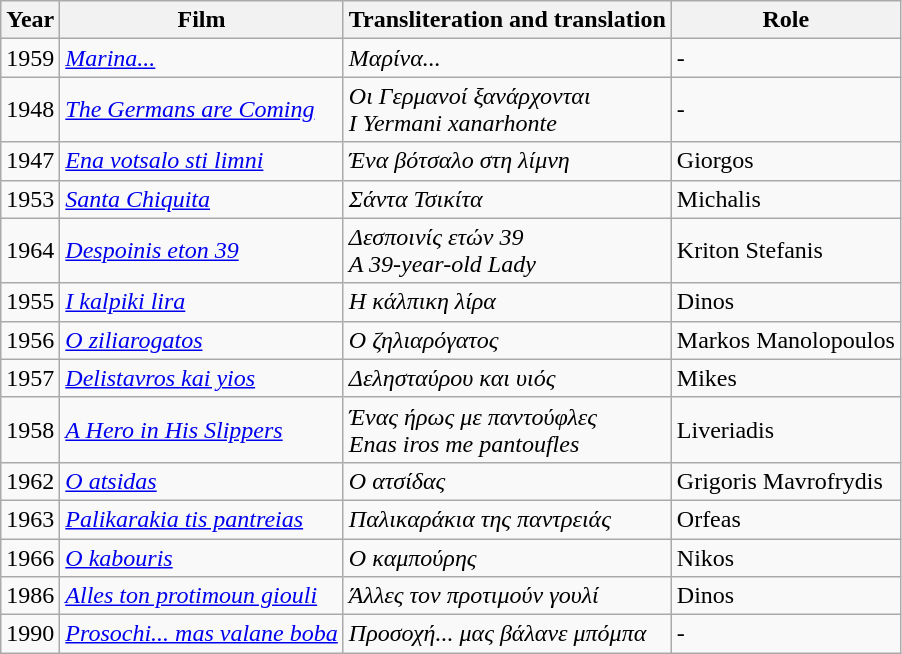<table class="wikitable">
<tr>
<th>Year</th>
<th>Film</th>
<th>Transliteration and translation</th>
<th>Role</th>
</tr>
<tr>
<td>1959</td>
<td><em><a href='#'>Marina...</a></em></td>
<td><em>Μαρίνα...</em></td>
<td>-</td>
</tr>
<tr>
<td>1948</td>
<td><em><a href='#'>The Germans are Coming</a></em></td>
<td><em>Οι Γερμανοί ξανάρχονται</em><br><em>I Yermani xanarhonte</em></td>
<td>-</td>
</tr>
<tr>
<td>1947</td>
<td><em><a href='#'>Ena votsalo sti limni</a></em></td>
<td><em>Ένα βότσαλο στη λίμνη</em></td>
<td>Giorgos</td>
</tr>
<tr>
<td>1953</td>
<td><em><a href='#'>Santa Chiquita</a></em></td>
<td><em>Σάντα Τσικίτα</em></td>
<td>Michalis</td>
</tr>
<tr>
<td>1964</td>
<td><em><a href='#'>Despoinis eton 39</a></em></td>
<td><em>Δεσποινίς ετών 39</em><br><em>A 39-year-old Lady</em></td>
<td>Kriton Stefanis</td>
</tr>
<tr>
<td>1955</td>
<td><em><a href='#'>I kalpiki lira</a></em></td>
<td><em>Η κάλπικη λίρα</em></td>
<td>Dinos</td>
</tr>
<tr>
<td>1956</td>
<td><em><a href='#'>O ziliarogatos</a></em></td>
<td><em>Ο ζηλιαρόγατος</em></td>
<td>Markos Manolopoulos</td>
</tr>
<tr>
<td>1957</td>
<td><em><a href='#'>Delistavros kai yios</a></em></td>
<td><em>Δελησταύρου και υιός</em></td>
<td>Mikes</td>
</tr>
<tr>
<td>1958</td>
<td><em><a href='#'>A Hero in His Slippers</a></em></td>
<td><em>Ένας ήρως με παντούφλες</em><br><em>Enas iros me pantoufles</em></td>
<td>Liveriadis</td>
</tr>
<tr>
<td>1962</td>
<td><em><a href='#'>O atsidas</a></em></td>
<td><em>Ο ατσίδας</em></td>
<td>Grigoris Mavrofrydis</td>
</tr>
<tr>
<td>1963</td>
<td><em><a href='#'>Palikarakia tis pantreias</a></em></td>
<td><em>Παλικαράκια της παντρειάς</em></td>
<td>Orfeas</td>
</tr>
<tr>
<td>1966</td>
<td><em><a href='#'>O kabouris</a></em></td>
<td><em>Ο καμπούρης</em></td>
<td>Nikos</td>
</tr>
<tr>
<td>1986</td>
<td><em><a href='#'>Alles ton protimoun giouli</a></em></td>
<td><em>Άλλες τον προτιμούν γουλί</em></td>
<td>Dinos</td>
</tr>
<tr>
<td>1990</td>
<td><em><a href='#'>Prosochi... mas valane boba</a></em></td>
<td><em>Προσοχή... μας βάλανε μπόμπα</em></td>
<td>-</td>
</tr>
</table>
